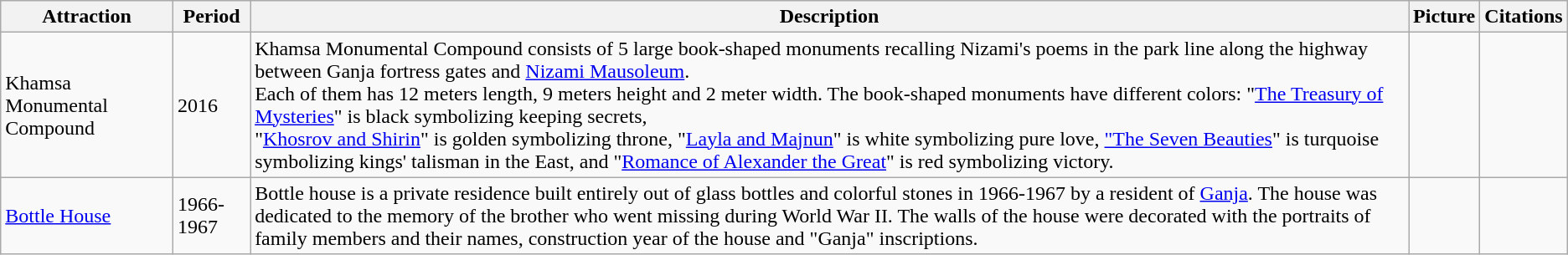<table class="wikitable">
<tr>
<th>Attraction</th>
<th>Period</th>
<th>Description</th>
<th>Picture</th>
<th>Citations</th>
</tr>
<tr>
<td>Khamsa Monumental Compound</td>
<td>2016</td>
<td>Khamsa Monumental Compound consists of 5 large book-shaped monuments recalling Nizami's poems in the park line along the highway between Ganja fortress gates and <a href='#'>Nizami Mausoleum</a>.<br>Each of them has 12 meters length, 9 meters height and 2 meter width. The book-shaped monuments have different colors: "<a href='#'>The Treasury of Mysteries</a>" is black symbolizing keeping secrets,<br>"<a href='#'>Khosrov and Shirin</a>" is golden symbolizing throne, "<a href='#'>Layla and Majnun</a>" is white symbolizing pure love, <a href='#'>"The Seven Beauties</a>" is turquoise symbolizing kings' talisman in the East, and "<a href='#'>Romance of Alexander the Great</a>" is red symbolizing victory.</td>
<td></td>
<td></td>
</tr>
<tr>
<td><a href='#'>Bottle House</a></td>
<td>1966-1967</td>
<td>Bottle house is a private residence built entirely out of glass bottles and colorful stones in 1966-1967 by a resident of <a href='#'>Ganja</a>. The house was dedicated to the memory of the brother who went missing during World War II. The walls of the house were decorated with the portraits of family members and their names, construction year of the house and "Ganja" inscriptions.</td>
<td></td>
<td></td>
</tr>
</table>
